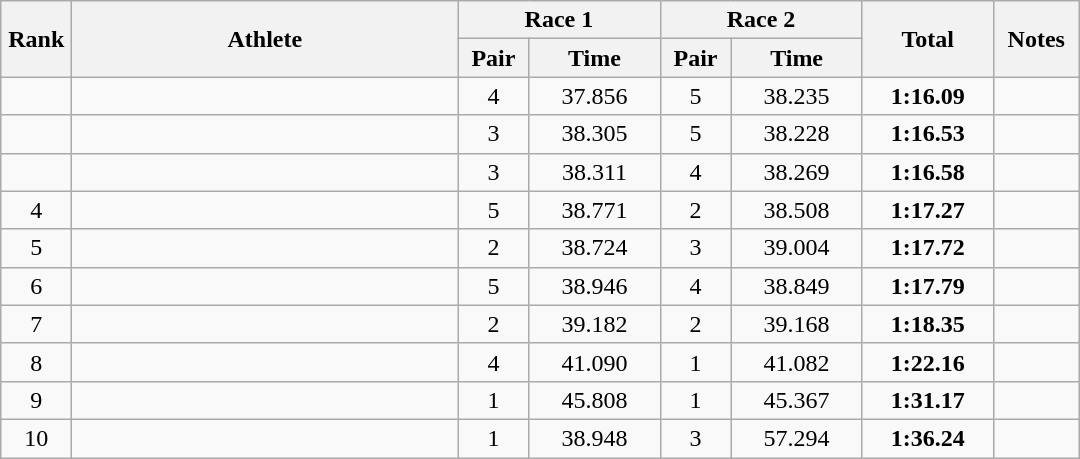<table class=wikitable style="text-align:center">
<tr>
<th width=40 rowspan=2>Rank</th>
<th width=250 rowspan=2>Athlete</th>
<th colspan=2>Race 1</th>
<th colspan=2>Race 2</th>
<th width=80 rowspan=2>Total</th>
<th width=50 rowspan=2>Notes</th>
</tr>
<tr>
<th width=40>Pair</th>
<th width=80>Time</th>
<th width=40>Pair</th>
<th width=80>Time</th>
</tr>
<tr>
<td></td>
<td align=left></td>
<td>4</td>
<td>37.856 </td>
<td>5</td>
<td>38.235</td>
<td><strong>1:16.09</strong></td>
<td></td>
</tr>
<tr>
<td></td>
<td align=left></td>
<td>3</td>
<td>38.305</td>
<td>5</td>
<td>38.228</td>
<td><strong>1:16.53</strong></td>
<td></td>
</tr>
<tr>
<td></td>
<td align=left></td>
<td>3</td>
<td>38.311</td>
<td>4</td>
<td>38.269</td>
<td><strong>1:16.58</strong></td>
<td></td>
</tr>
<tr>
<td>4</td>
<td align=left></td>
<td>5</td>
<td>38.771</td>
<td>2</td>
<td>38.508</td>
<td><strong>1:17.27</strong></td>
<td></td>
</tr>
<tr>
<td>5</td>
<td align=left></td>
<td>2</td>
<td>38.724</td>
<td>3</td>
<td>39.004</td>
<td><strong>1:17.72</strong></td>
<td></td>
</tr>
<tr>
<td>6</td>
<td align=left></td>
<td>5</td>
<td>38.946</td>
<td>4</td>
<td>38.849</td>
<td><strong>1:17.79</strong></td>
<td></td>
</tr>
<tr>
<td>7</td>
<td align=left></td>
<td>2</td>
<td>39.182</td>
<td>2</td>
<td>39.168</td>
<td><strong>1:18.35</strong></td>
<td></td>
</tr>
<tr>
<td>8</td>
<td align=left></td>
<td>4</td>
<td>41.090</td>
<td>1</td>
<td>41.082</td>
<td><strong>1:22.16</strong></td>
<td></td>
</tr>
<tr>
<td>9</td>
<td align=left></td>
<td>1</td>
<td>45.808</td>
<td>1</td>
<td>45.367</td>
<td><strong>1:31.17</strong></td>
<td></td>
</tr>
<tr>
<td>10</td>
<td align=left></td>
<td>1</td>
<td>38.948</td>
<td>3</td>
<td>57.294</td>
<td><strong>1:36.24</strong></td>
<td></td>
</tr>
</table>
